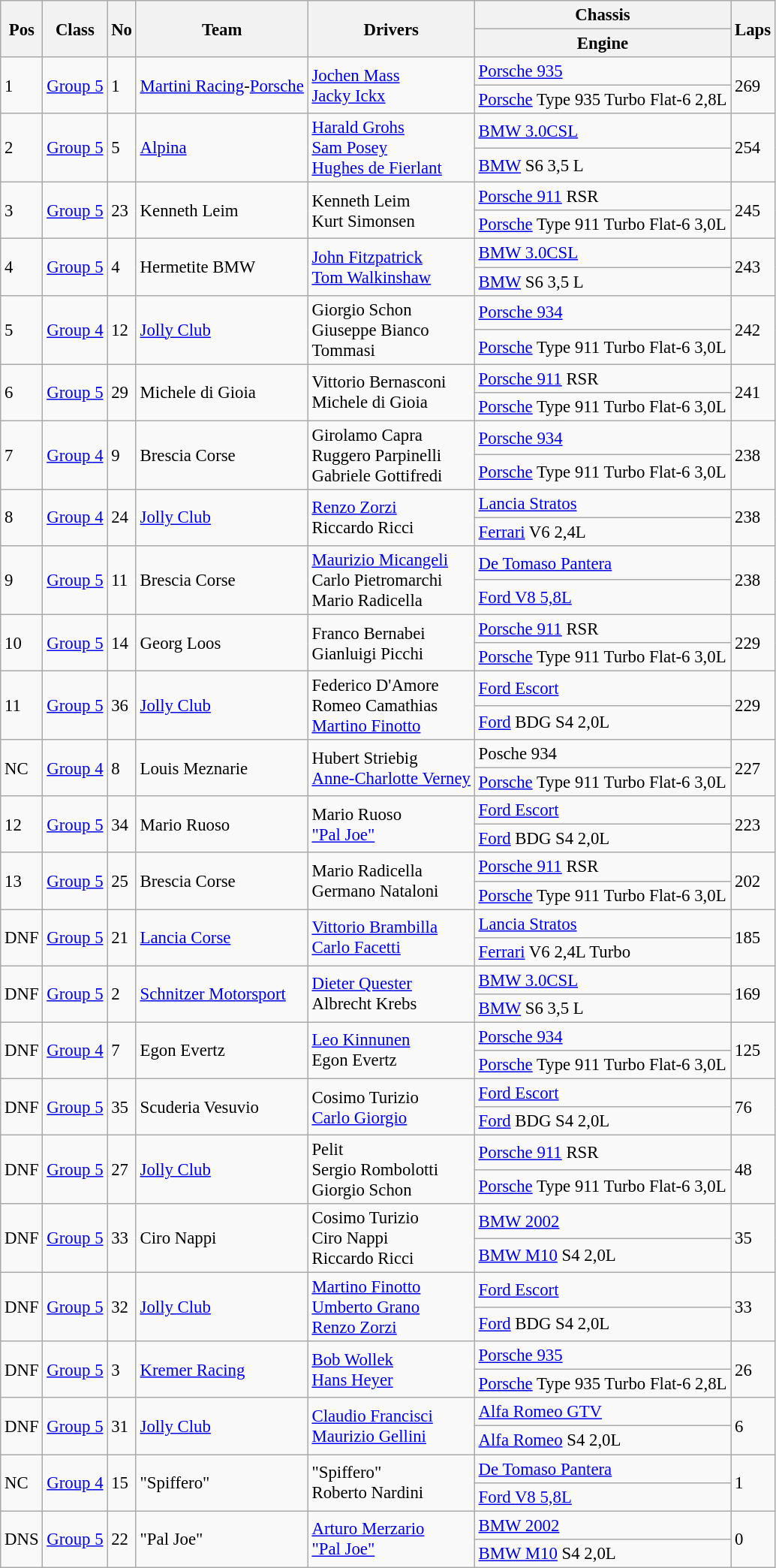<table class="wikitable" style="font-size: 95%;">
<tr>
<th rowspan=2>Pos</th>
<th rowspan=2>Class</th>
<th rowspan=2>No</th>
<th rowspan=2>Team</th>
<th rowspan=2>Drivers</th>
<th>Chassis</th>
<th rowspan=2>Laps</th>
</tr>
<tr>
<th>Engine</th>
</tr>
<tr>
<td rowspan=2>1</td>
<td rowspan=2><a href='#'>Group 5</a></td>
<td rowspan=2>1</td>
<td rowspan=2><a href='#'>Martini Racing</a>-<a href='#'>Porsche</a></td>
<td rowspan=2><a href='#'>Jochen Mass</a><br><a href='#'>Jacky Ickx</a></td>
<td><a href='#'>Porsche 935</a></td>
<td rowspan=2>269</td>
</tr>
<tr>
<td><a href='#'>Porsche</a> Type 935 Turbo Flat-6 2,8L</td>
</tr>
<tr>
<td rowspan=2>2</td>
<td rowspan=2><a href='#'>Group 5</a></td>
<td rowspan=2>5</td>
<td rowspan=2><a href='#'>Alpina</a></td>
<td rowspan=2><a href='#'>Harald Grohs</a><br><a href='#'>Sam Posey</a><br><a href='#'>Hughes de Fierlant</a></td>
<td><a href='#'>BMW 3.0CSL</a></td>
<td rowspan=2>254</td>
</tr>
<tr>
<td><a href='#'>BMW</a> S6 3,5 L</td>
</tr>
<tr>
<td rowspan=2>3</td>
<td rowspan=2><a href='#'>Group 5</a></td>
<td rowspan=2>23</td>
<td rowspan=2>Kenneth Leim</td>
<td rowspan=2>Kenneth Leim<br>Kurt Simonsen</td>
<td><a href='#'>Porsche 911</a> RSR</td>
<td rowspan=2>245</td>
</tr>
<tr>
<td><a href='#'>Porsche</a> Type 911 Turbo Flat-6 3,0L</td>
</tr>
<tr>
<td rowspan=2>4</td>
<td rowspan=2><a href='#'>Group 5</a></td>
<td rowspan=2>4</td>
<td rowspan=2>Hermetite BMW</td>
<td rowspan=2><a href='#'>John Fitzpatrick</a><br><a href='#'>Tom Walkinshaw</a></td>
<td><a href='#'>BMW 3.0CSL</a></td>
<td rowspan=2>243</td>
</tr>
<tr>
<td><a href='#'>BMW</a> S6 3,5 L</td>
</tr>
<tr>
<td rowspan=2>5</td>
<td rowspan=2><a href='#'>Group 4</a></td>
<td rowspan=2>12</td>
<td rowspan=2><a href='#'>Jolly Club</a></td>
<td rowspan=2>Giorgio Schon<br>Giuseppe Bianco<br>Tommasi</td>
<td><a href='#'>Porsche 934</a></td>
<td rowspan=2>242</td>
</tr>
<tr>
<td><a href='#'>Porsche</a> Type 911 Turbo Flat-6 3,0L</td>
</tr>
<tr>
<td rowspan=2>6</td>
<td rowspan=2><a href='#'>Group 5</a></td>
<td rowspan=2>29</td>
<td rowspan=2>Michele di Gioia</td>
<td rowspan=2>Vittorio Bernasconi<br>Michele di Gioia</td>
<td><a href='#'>Porsche 911</a> RSR</td>
<td rowspan=2>241</td>
</tr>
<tr>
<td><a href='#'>Porsche</a> Type 911 Turbo Flat-6 3,0L</td>
</tr>
<tr>
<td rowspan=2>7</td>
<td rowspan=2><a href='#'>Group 4</a></td>
<td rowspan=2>9</td>
<td rowspan=2>Brescia Corse</td>
<td rowspan=2>Girolamo Capra<br>Ruggero Parpinelli<br>Gabriele Gottifredi</td>
<td><a href='#'>Porsche 934</a></td>
<td rowspan=2>238</td>
</tr>
<tr>
<td><a href='#'>Porsche</a> Type 911 Turbo Flat-6 3,0L</td>
</tr>
<tr>
<td rowspan=2>8</td>
<td rowspan=2><a href='#'>Group 4</a></td>
<td rowspan=2>24</td>
<td rowspan=2><a href='#'>Jolly Club</a></td>
<td rowspan=2><a href='#'>Renzo Zorzi</a><br>Riccardo Ricci</td>
<td><a href='#'>Lancia Stratos</a></td>
<td rowspan=2>238</td>
</tr>
<tr>
<td><a href='#'>Ferrari</a> V6 2,4L</td>
</tr>
<tr>
<td rowspan=2>9</td>
<td rowspan=2><a href='#'>Group 5</a></td>
<td rowspan=2>11</td>
<td rowspan=2>Brescia Corse</td>
<td rowspan=2><a href='#'>Maurizio Micangeli</a><br>Carlo Pietromarchi <br>Mario Radicella</td>
<td><a href='#'>De Tomaso Pantera</a></td>
<td rowspan=2>238</td>
</tr>
<tr>
<td><a href='#'>Ford V8 5,8L</a></td>
</tr>
<tr>
<td rowspan=2>10</td>
<td rowspan=2><a href='#'>Group 5</a></td>
<td rowspan=2>14</td>
<td rowspan=2>Georg Loos</td>
<td rowspan=2>Franco Bernabei<br>Gianluigi Picchi</td>
<td><a href='#'>Porsche 911</a> RSR</td>
<td rowspan=2>229</td>
</tr>
<tr>
<td><a href='#'>Porsche</a> Type 911 Turbo Flat-6 3,0L</td>
</tr>
<tr>
<td rowspan=2>11</td>
<td rowspan=2><a href='#'>Group 5</a></td>
<td rowspan=2>36</td>
<td rowspan=2><a href='#'>Jolly Club</a></td>
<td rowspan=2>Federico D'Amore<br>Romeo Camathias<br><a href='#'>Martino Finotto</a></td>
<td><a href='#'>Ford Escort</a></td>
<td rowspan=2>229</td>
</tr>
<tr>
<td><a href='#'>Ford</a> BDG S4 2,0L</td>
</tr>
<tr>
<td rowspan=2>NC</td>
<td rowspan=2><a href='#'>Group 4</a></td>
<td rowspan=2>8</td>
<td rowspan=2>Louis Meznarie</td>
<td rowspan=2>Hubert Striebig<br><a href='#'>Anne-Charlotte Verney</a></td>
<td>Posche 934</td>
<td rowspan=2>227</td>
</tr>
<tr>
<td><a href='#'>Porsche</a> Type 911 Turbo Flat-6 3,0L</td>
</tr>
<tr>
<td rowspan=2>12</td>
<td rowspan=2><a href='#'>Group 5</a></td>
<td rowspan=2>34</td>
<td rowspan=2>Mario Ruoso</td>
<td rowspan=2>Mario Ruoso<br><a href='#'>"Pal Joe"</a></td>
<td><a href='#'>Ford Escort</a></td>
<td rowspan=2>223</td>
</tr>
<tr>
<td><a href='#'>Ford</a> BDG S4 2,0L</td>
</tr>
<tr>
<td rowspan=2>13</td>
<td rowspan=2><a href='#'>Group 5</a></td>
<td rowspan=2>25</td>
<td rowspan=2>Brescia Corse</td>
<td rowspan=2>Mario Radicella<br>Germano Nataloni</td>
<td><a href='#'>Porsche 911</a> RSR</td>
<td rowspan=2>202</td>
</tr>
<tr>
<td><a href='#'>Porsche</a> Type 911 Turbo Flat-6 3,0L</td>
</tr>
<tr>
<td rowspan=2>DNF</td>
<td rowspan=2><a href='#'>Group 5</a></td>
<td rowspan=2>21</td>
<td rowspan=2><a href='#'>Lancia Corse</a></td>
<td rowspan=2><a href='#'>Vittorio Brambilla</a><br><a href='#'>Carlo Facetti</a></td>
<td><a href='#'>Lancia Stratos</a></td>
<td rowspan=2>185</td>
</tr>
<tr>
<td><a href='#'>Ferrari</a> V6 2,4L Turbo</td>
</tr>
<tr>
<td rowspan=2>DNF</td>
<td rowspan=2><a href='#'>Group 5</a></td>
<td rowspan=2>2</td>
<td rowspan=2><a href='#'>Schnitzer Motorsport</a></td>
<td rowspan=2><a href='#'>Dieter Quester</a><br>Albrecht Krebs</td>
<td><a href='#'>BMW 3.0CSL</a></td>
<td rowspan=2>169</td>
</tr>
<tr>
<td><a href='#'>BMW</a> S6 3,5 L</td>
</tr>
<tr>
<td rowspan=2>DNF</td>
<td rowspan=2><a href='#'>Group 4</a></td>
<td rowspan=2>7</td>
<td rowspan=2>Egon Evertz</td>
<td rowspan=2><a href='#'>Leo Kinnunen</a><br>Egon Evertz</td>
<td><a href='#'>Porsche 934</a></td>
<td rowspan=2>125</td>
</tr>
<tr>
<td><a href='#'>Porsche</a> Type 911 Turbo Flat-6 3,0L</td>
</tr>
<tr>
<td rowspan=2>DNF</td>
<td rowspan=2><a href='#'>Group 5</a></td>
<td rowspan=2>35</td>
<td rowspan=2>Scuderia Vesuvio</td>
<td rowspan=2>Cosimo Turizio<br><a href='#'>Carlo Giorgio</a></td>
<td><a href='#'>Ford Escort</a></td>
<td rowspan=2>76</td>
</tr>
<tr>
<td><a href='#'>Ford</a> BDG S4 2,0L</td>
</tr>
<tr>
<td rowspan=2>DNF</td>
<td rowspan=2><a href='#'>Group 5</a></td>
<td rowspan=2>27</td>
<td rowspan=2><a href='#'>Jolly Club</a></td>
<td rowspan=2>Pelit<br>Sergio Rombolotti<br>Giorgio Schon</td>
<td><a href='#'>Porsche 911</a> RSR</td>
<td rowspan=2>48</td>
</tr>
<tr>
<td><a href='#'>Porsche</a> Type 911 Turbo Flat-6 3,0L</td>
</tr>
<tr>
<td rowspan=2>DNF</td>
<td rowspan=2><a href='#'>Group 5</a></td>
<td rowspan=2>33</td>
<td rowspan=2>Ciro Nappi</td>
<td rowspan=2>Cosimo Turizio<br>Ciro Nappi<br>Riccardo Ricci</td>
<td><a href='#'>BMW 2002</a></td>
<td rowspan=2>35</td>
</tr>
<tr>
<td><a href='#'>BMW M10</a> S4 2,0L</td>
</tr>
<tr>
<td rowspan=2>DNF</td>
<td rowspan=2><a href='#'>Group 5</a></td>
<td rowspan=2>32</td>
<td rowspan=2><a href='#'>Jolly Club</a></td>
<td rowspan=2><a href='#'>Martino Finotto</a><br><a href='#'>Umberto Grano</a><br><a href='#'>Renzo Zorzi</a></td>
<td><a href='#'>Ford Escort</a></td>
<td rowspan=2>33</td>
</tr>
<tr>
<td><a href='#'>Ford</a> BDG S4 2,0L</td>
</tr>
<tr>
<td rowspan=2>DNF</td>
<td rowspan=2><a href='#'>Group 5</a></td>
<td rowspan=2>3</td>
<td rowspan=2><a href='#'>Kremer Racing</a></td>
<td rowspan=2><a href='#'>Bob Wollek</a><br><a href='#'>Hans Heyer</a></td>
<td><a href='#'>Porsche 935</a></td>
<td rowspan=2>26</td>
</tr>
<tr>
<td><a href='#'>Porsche</a> Type 935 Turbo Flat-6 2,8L</td>
</tr>
<tr>
<td rowspan=2>DNF</td>
<td rowspan=2><a href='#'>Group 5</a></td>
<td rowspan=2>31</td>
<td rowspan=2><a href='#'>Jolly Club</a></td>
<td rowspan=2><a href='#'>Claudio Francisci</a><br><a href='#'>Maurizio Gellini</a></td>
<td><a href='#'>Alfa Romeo GTV</a></td>
<td rowspan=2>6</td>
</tr>
<tr>
<td><a href='#'>Alfa Romeo</a> S4 2,0L</td>
</tr>
<tr>
<td rowspan=2>NC</td>
<td rowspan=2><a href='#'>Group 4</a></td>
<td rowspan=2>15</td>
<td rowspan=2>"Spiffero"</td>
<td rowspan=2>"Spiffero"<br>Roberto Nardini</td>
<td><a href='#'>De Tomaso Pantera</a></td>
<td rowspan=2>1</td>
</tr>
<tr>
<td><a href='#'>Ford V8 5,8L</a></td>
</tr>
<tr>
<td rowspan=2>DNS</td>
<td rowspan=2><a href='#'>Group 5</a></td>
<td rowspan=2>22</td>
<td rowspan=2>"Pal Joe"</td>
<td rowspan=2><a href='#'>Arturo Merzario</a><br><a href='#'>"Pal Joe"</a></td>
<td><a href='#'>BMW 2002</a></td>
<td rowspan=2>0</td>
</tr>
<tr>
<td><a href='#'>BMW M10</a> S4 2,0L</td>
</tr>
</table>
